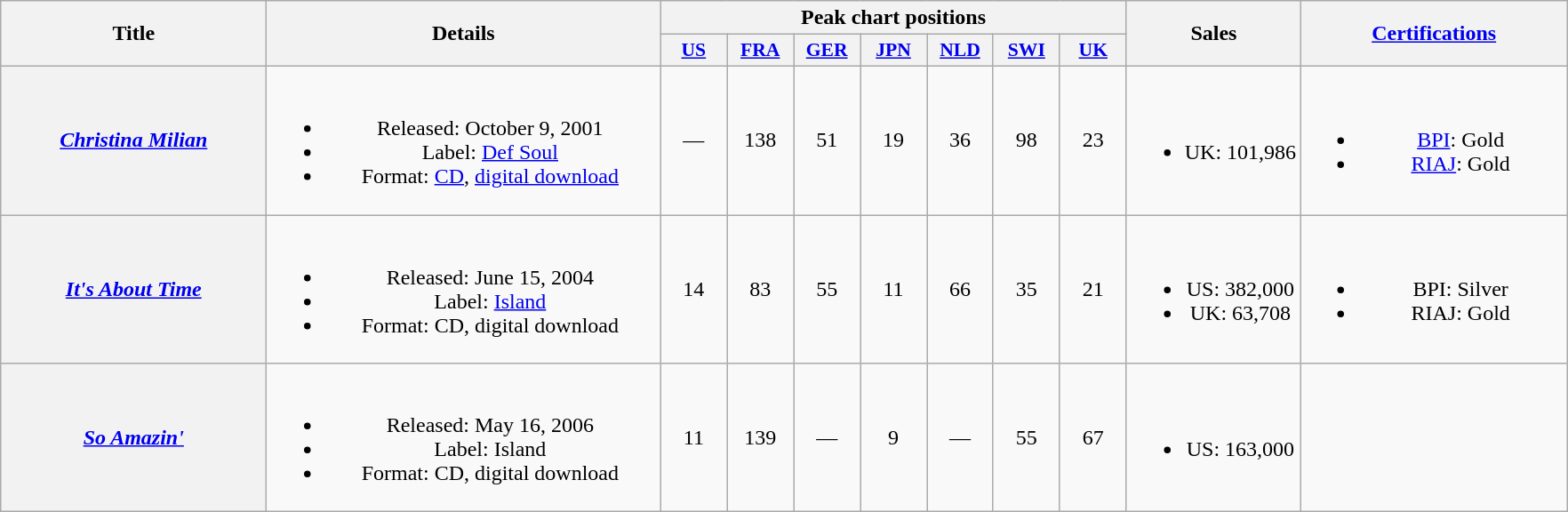<table class="wikitable plainrowheaders" style="text-align:center;">
<tr>
<th scope="col" rowspan="2" style="width:12em;">Title</th>
<th scope="col" rowspan="2" style="width:18em;">Details</th>
<th scope="col" colspan="7">Peak chart positions</th>
<th scope="col" rowspan="2">Sales</th>
<th scope="col" rowspan="2" style="width:12em;"><a href='#'>Certifications</a></th>
</tr>
<tr>
<th scope="col" style="width:3em; font-size:90%;"><a href='#'>US</a><br></th>
<th scope="col" style="width:3em; font-size:90%;"><a href='#'>FRA</a><br></th>
<th scope="col" style="width:3em; font-size:90%;"><a href='#'>GER</a><br></th>
<th scope="col" style="width:3em; font-size:90%;"><a href='#'>JPN</a><br></th>
<th scope="col" style="width:3em; font-size:90%;"><a href='#'>NLD</a><br></th>
<th scope="col" style="width:3em; font-size:90%;"><a href='#'>SWI</a><br></th>
<th scope="col" style="width:3em; font-size:90%;"><a href='#'>UK</a><br></th>
</tr>
<tr>
<th scope="row"><em><a href='#'>Christina Milian</a></em></th>
<td><br><ul><li>Released: October 9, 2001</li><li>Label: <a href='#'>Def Soul</a></li><li>Format: <a href='#'>CD</a>, <a href='#'>digital download</a></li></ul></td>
<td>—</td>
<td>138</td>
<td>51</td>
<td>19</td>
<td>36</td>
<td>98</td>
<td>23</td>
<td><br><ul><li>UK: 101,986</li></ul></td>
<td><br><ul><li><a href='#'>BPI</a>: Gold</li><li><a href='#'>RIAJ</a>: Gold</li></ul></td>
</tr>
<tr>
<th scope="row"><em><a href='#'>It's About Time</a></em></th>
<td><br><ul><li>Released: June 15, 2004</li><li>Label: <a href='#'>Island</a></li><li>Format: CD, digital download</li></ul></td>
<td>14</td>
<td>83</td>
<td>55</td>
<td>11</td>
<td>66</td>
<td>35</td>
<td>21</td>
<td><br><ul><li>US: 382,000</li><li>UK: 63,708</li></ul></td>
<td><br><ul><li>BPI: Silver</li><li>RIAJ: Gold</li></ul></td>
</tr>
<tr>
<th scope="row"><em><a href='#'>So Amazin'</a></em></th>
<td><br><ul><li>Released: May 16, 2006</li><li>Label: Island</li><li>Format: CD, digital download</li></ul></td>
<td>11</td>
<td>139</td>
<td>—</td>
<td>9</td>
<td>—</td>
<td>55</td>
<td>67</td>
<td><br><ul><li>US: 163,000</li></ul></td>
<td></td>
</tr>
</table>
